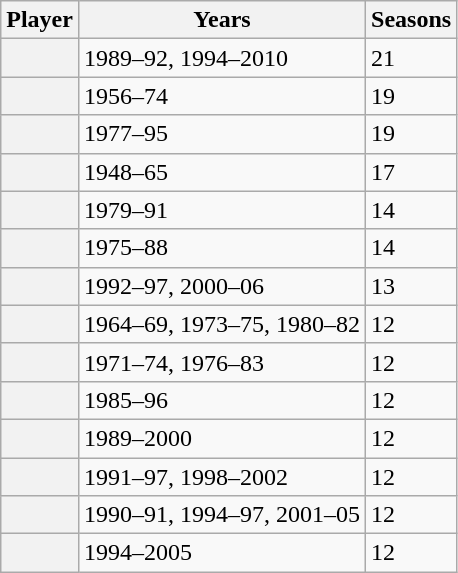<table class="wikitable sortable plainrowheaders">
<tr>
<th scope=col>Player</th>
<th scope=col>Years</th>
<th scope=col>Seasons</th>
</tr>
<tr>
<th scope=row></th>
<td>1989–92, 1994–2010</td>
<td>21</td>
</tr>
<tr>
<th scope=row></th>
<td>1956–74</td>
<td>19</td>
</tr>
<tr>
<th scope=row></th>
<td>1977–95</td>
<td>19</td>
</tr>
<tr>
<th scope=row></th>
<td>1948–65</td>
<td>17</td>
</tr>
<tr>
<th scope=row></th>
<td>1979–91</td>
<td>14</td>
</tr>
<tr>
<th scope=row></th>
<td>1975–88</td>
<td>14</td>
</tr>
<tr>
<th scope=row></th>
<td>1992–97, 2000–06</td>
<td>13</td>
</tr>
<tr>
<th scope=row></th>
<td>1964–69, 1973–75, 1980–82</td>
<td>12</td>
</tr>
<tr>
<th scope=row></th>
<td>1971–74, 1976–83</td>
<td>12</td>
</tr>
<tr>
<th scope=row></th>
<td>1985–96</td>
<td>12</td>
</tr>
<tr>
<th scope=row></th>
<td>1989–2000</td>
<td>12</td>
</tr>
<tr>
<th scope=row></th>
<td>1991–97, 1998–2002</td>
<td>12</td>
</tr>
<tr>
<th scope=row></th>
<td>1990–91, 1994–97, 2001–05</td>
<td>12</td>
</tr>
<tr>
<th scope=row></th>
<td>1994–2005</td>
<td>12</td>
</tr>
</table>
